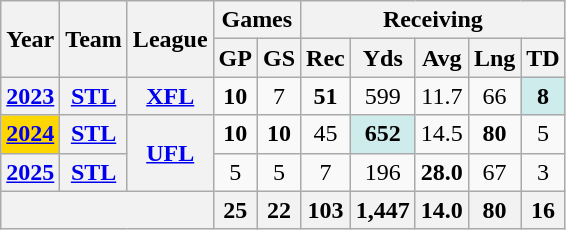<table class="wikitable" style="text-align:center;">
<tr>
<th rowspan="2">Year</th>
<th rowspan="2">Team</th>
<th rowspan="2">League</th>
<th colspan="2">Games</th>
<th colspan="5">Receiving</th>
</tr>
<tr>
<th>GP</th>
<th>GS</th>
<th>Rec</th>
<th>Yds</th>
<th>Avg</th>
<th>Lng</th>
<th>TD</th>
</tr>
<tr>
<th><a href='#'>2023</a></th>
<th><a href='#'>STL</a></th>
<th><a href='#'>XFL</a></th>
<td><strong>10</strong></td>
<td>7</td>
<td><strong>51</strong></td>
<td>599</td>
<td>11.7</td>
<td>66</td>
<td style="background:#cfecec;"><strong>8</strong></td>
</tr>
<tr>
<th style="background:#ffd700;"><a href='#'>2024</a></th>
<th><a href='#'>STL</a></th>
<th rowspan="2"><a href='#'>UFL</a></th>
<td><strong>10</strong></td>
<td><strong>10</strong></td>
<td>45</td>
<td style="background:#cfecec;"><strong>652</strong></td>
<td>14.5</td>
<td><strong>80</strong></td>
<td>5</td>
</tr>
<tr>
<th><a href='#'>2025</a></th>
<th><a href='#'>STL</a></th>
<td>5</td>
<td>5</td>
<td>7</td>
<td>196</td>
<td><strong>28.0</strong></td>
<td>67</td>
<td>3</td>
</tr>
<tr>
<th colspan="3"></th>
<th>25</th>
<th>22</th>
<th>103</th>
<th>1,447</th>
<th>14.0</th>
<th>80</th>
<th>16</th>
</tr>
</table>
